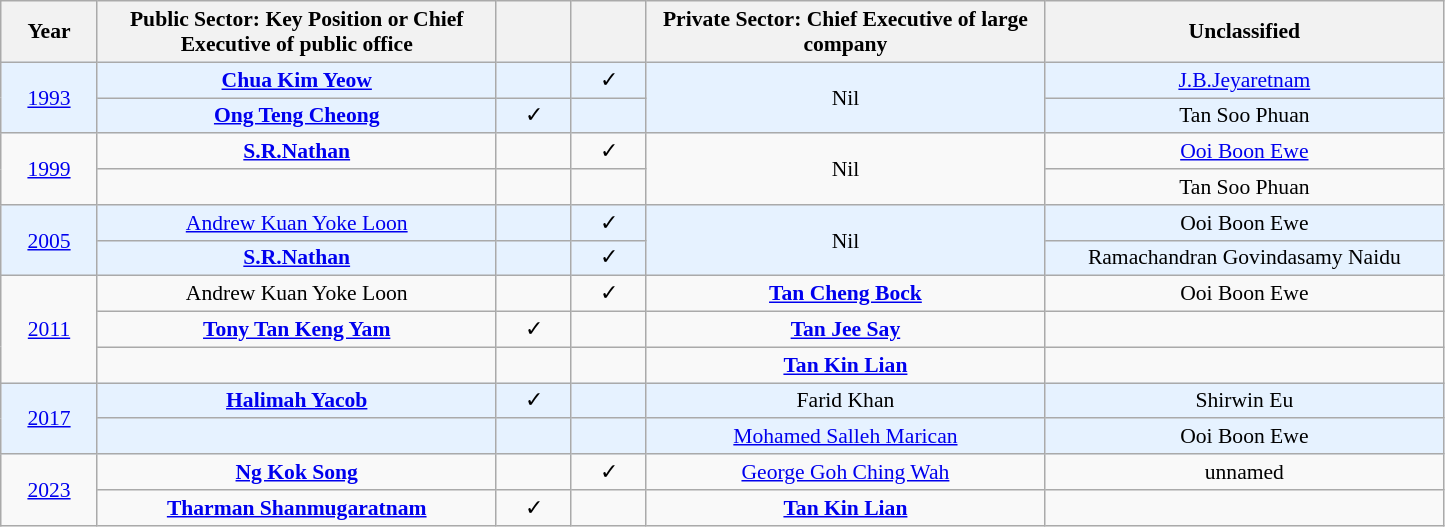<table class=wikitable style="font-size:90%">
<tr>
<th style=width:4em>Year</th>
<th style=width:18em>Public Sector: Key Position or Chief Executive of public office</th>
<th style=width:3em></th>
<th style=width:3em></th>
<th style=width:18em>Private Sector: Chief Executive of large company</th>
<th style=width:18em>Unclassified</th>
</tr>
<tr align=center bgcolor=#E6F2FF>
<td rowspan=2><a href='#'>1993</a></td>
<td><strong><a href='#'>Chua Kim Yeow</a></strong></td>
<td></td>
<td>✓</td>
<td rowspan=2>Nil</td>
<td><a href='#'>J.B.Jeyaretnam</a></td>
</tr>
<tr align=center bgcolor=#E6F2FF>
<td><strong><a href='#'>Ong Teng Cheong</a></strong></td>
<td>✓</td>
<td></td>
<td>Tan Soo Phuan</td>
</tr>
<tr align=center>
<td rowspan=2><a href='#'>1999</a></td>
<td><a href='#'><strong>S.R.Nathan</strong></a></td>
<td></td>
<td>✓</td>
<td rowspan=2>Nil</td>
<td><a href='#'>Ooi Boon Ewe</a></td>
</tr>
<tr align=center>
<td></td>
<td></td>
<td></td>
<td>Tan Soo Phuan</td>
</tr>
<tr align=center bgcolor=#E6F2FF>
<td rowspan=2><a href='#'>2005</a></td>
<td><a href='#'>Andrew Kuan Yoke Loon</a></td>
<td></td>
<td>✓</td>
<td rowspan=2>Nil</td>
<td>Ooi Boon Ewe</td>
</tr>
<tr align=center bgcolor=#E6F2FF>
<td><a href='#'><strong>S.R.Nathan</strong></a></td>
<td></td>
<td>✓</td>
<td>Ramachandran Govindasamy Naidu</td>
</tr>
<tr align=center>
<td rowspan=3><a href='#'>2011</a></td>
<td>Andrew Kuan Yoke Loon</td>
<td></td>
<td>✓</td>
<td><strong><a href='#'>Tan Cheng Bock</a></strong></td>
<td>Ooi Boon Ewe</td>
</tr>
<tr align=center>
<td><strong><a href='#'>Tony Tan Keng Yam</a></strong></td>
<td>✓</td>
<td></td>
<td><strong><a href='#'>Tan Jee Say</a></strong></td>
<td></td>
</tr>
<tr align=center>
<td></td>
<td></td>
<td></td>
<td><strong><a href='#'>Tan Kin Lian</a></strong><br></td>
<td></td>
</tr>
<tr align=center bgcolor=#E6F2FF>
<td rowspan=2><a href='#'>2017</a></td>
<td><strong><a href='#'>Halimah Yacob</a></strong></td>
<td>✓</td>
<td></td>
<td>Farid Khan</td>
<td>Shirwin Eu</td>
</tr>
<tr align=center bgcolor=#E6F2FF>
<td></td>
<td></td>
<td></td>
<td><a href='#'>Mohamed Salleh Marican</a></td>
<td>Ooi Boon Ewe</td>
</tr>
<tr align=center>
<td rowspan=2><a href='#'>2023</a></td>
<td><strong><a href='#'>Ng Kok Song</a></strong></td>
<td></td>
<td>✓</td>
<td><a href='#'>George Goh Ching Wah</a></td>
<td>unnamed</td>
</tr>
<tr align=center>
<td><strong><a href='#'>Tharman Shanmugaratnam</a></strong></td>
<td>✓</td>
<td></td>
<td><strong><a href='#'>Tan Kin Lian</a></strong></td>
<td></td>
</tr>
</table>
